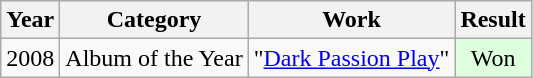<table class="wikitable">
<tr>
<th>Year</th>
<th>Category</th>
<th>Work</th>
<th>Result</th>
</tr>
<tr>
<td>2008</td>
<td>Album of the Year</td>
<td>"<a href='#'>Dark Passion Play</a>"</td>
<td style="background: #ddffdd" align="center" class="table-yes2">Won</td>
</tr>
</table>
